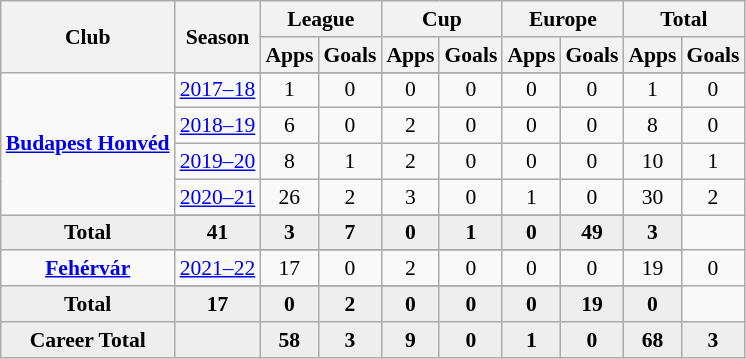<table class="wikitable" style="font-size:90%; text-align: center;">
<tr>
<th rowspan="2">Club</th>
<th rowspan="2">Season</th>
<th colspan="2">League</th>
<th colspan="2">Cup</th>
<th colspan="2">Europe</th>
<th colspan="2">Total</th>
</tr>
<tr>
<th>Apps</th>
<th>Goals</th>
<th>Apps</th>
<th>Goals</th>
<th>Apps</th>
<th>Goals</th>
<th>Apps</th>
<th>Goals</th>
</tr>
<tr ||-||-||-|->
<td rowspan="6" valign="center"><strong><a href='#'>Budapest Honvéd</a></strong></td>
</tr>
<tr>
<td><a href='#'>2017–18</a></td>
<td>1</td>
<td>0</td>
<td>0</td>
<td>0</td>
<td>0</td>
<td>0</td>
<td>1</td>
<td>0</td>
</tr>
<tr>
<td><a href='#'>2018–19</a></td>
<td>6</td>
<td>0</td>
<td>2</td>
<td>0</td>
<td>0</td>
<td>0</td>
<td>8</td>
<td>0</td>
</tr>
<tr>
<td><a href='#'>2019–20</a></td>
<td>8</td>
<td>1</td>
<td>2</td>
<td>0</td>
<td>0</td>
<td>0</td>
<td>10</td>
<td>1</td>
</tr>
<tr>
<td><a href='#'>2020–21</a></td>
<td>26</td>
<td>2</td>
<td>3</td>
<td>0</td>
<td>1</td>
<td>0</td>
<td>30</td>
<td>2</td>
</tr>
<tr>
</tr>
<tr style="font-weight:bold; background-color:#eeeeee;">
<td>Total</td>
<td>41</td>
<td>3</td>
<td>7</td>
<td>0</td>
<td>1</td>
<td>0</td>
<td>49</td>
<td>3</td>
</tr>
<tr>
<td rowspan="3" valign="center"><strong><a href='#'>Fehérvár</a></strong></td>
</tr>
<tr>
<td><a href='#'>2021–22</a></td>
<td>17</td>
<td>0</td>
<td>2</td>
<td>0</td>
<td>0</td>
<td>0</td>
<td>19</td>
<td>0</td>
</tr>
<tr>
</tr>
<tr style="font-weight:bold; background-color:#eeeeee;">
<td>Total</td>
<td>17</td>
<td>0</td>
<td>2</td>
<td>0</td>
<td>0</td>
<td>0</td>
<td>19</td>
<td>0</td>
</tr>
<tr style="font-weight:bold; background-color:#eeeeee;">
<td rowspan="1" valign="top"><strong>Career Total</strong></td>
<td></td>
<td><strong>58</strong></td>
<td><strong>3</strong></td>
<td><strong>9</strong></td>
<td><strong>0</strong></td>
<td><strong>1</strong></td>
<td><strong>0</strong></td>
<td><strong>68</strong></td>
<td><strong>3</strong></td>
</tr>
</table>
